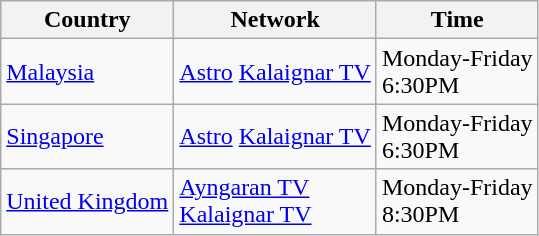<table class="wikitable">
<tr>
<th>Country</th>
<th>Network</th>
<th>Time</th>
</tr>
<tr>
<td> <a href='#'>Malaysia</a></td>
<td><a href='#'>Astro</a> <a href='#'>Kalaignar TV</a></td>
<td>Monday-Friday <br> 6:30PM</td>
</tr>
<tr>
<td> <a href='#'>Singapore</a></td>
<td><a href='#'>Astro</a> <a href='#'>Kalaignar TV</a></td>
<td>Monday-Friday <br> 6:30PM</td>
</tr>
<tr>
<td> <a href='#'>United Kingdom</a></td>
<td><a href='#'>Ayngaran TV</a> <br> <a href='#'>Kalaignar TV</a></td>
<td>Monday-Friday <br> 8:30PM</td>
</tr>
</table>
